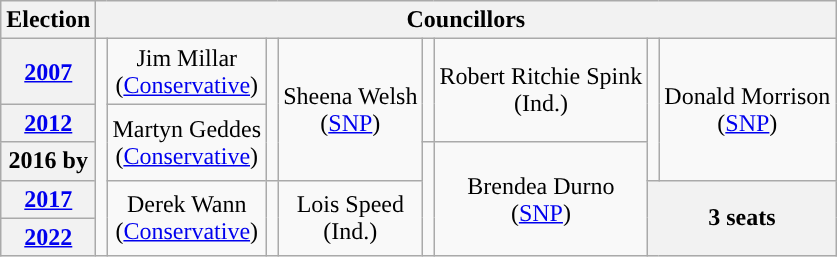<table class="wikitable" style="text-align:center">
<tr>
<th>Election</th>
<th colspan=8>Councillors</th>
</tr>
<tr>
<th><a href='#'>2007</a></th>
<td rowspan=5; style="background-color: "></td>
<td>Jim Millar<br>(<a href='#'>Conservative</a>)</td>
<td rowspan=3; style="background-color: "></td>
<td rowspan=3>Sheena Welsh<br>(<a href='#'>SNP</a>)</td>
<td rowspan=2; style="background-color: "></td>
<td rowspan=2>Robert Ritchie Spink<br>(Ind.)</td>
<td rowspan=3; style="background-color: "></td>
<td rowspan=3>Donald Morrison<br>(<a href='#'>SNP</a>)</td>
</tr>
<tr>
<th><a href='#'>2012</a></th>
<td rowspan=2>Martyn Geddes<br>(<a href='#'>Conservative</a>)</td>
</tr>
<tr>
<th>2016 by</th>
<td rowspan=3; style="background-color: "></td>
<td rowspan=3>Brendea Durno<br>(<a href='#'>SNP</a>)</td>
</tr>
<tr>
<th><a href='#'>2017</a></th>
<td rowspan=2>Derek Wann<br>(<a href='#'>Conservative</a>)</td>
<td rowspan=2; style="background-color: "></td>
<td rowspan=2>Lois Speed<br>(Ind.)</td>
<th colspan=2; rowspan=2>3 seats</th>
</tr>
<tr>
<th><a href='#'>2022</a></th>
</tr>
</table>
